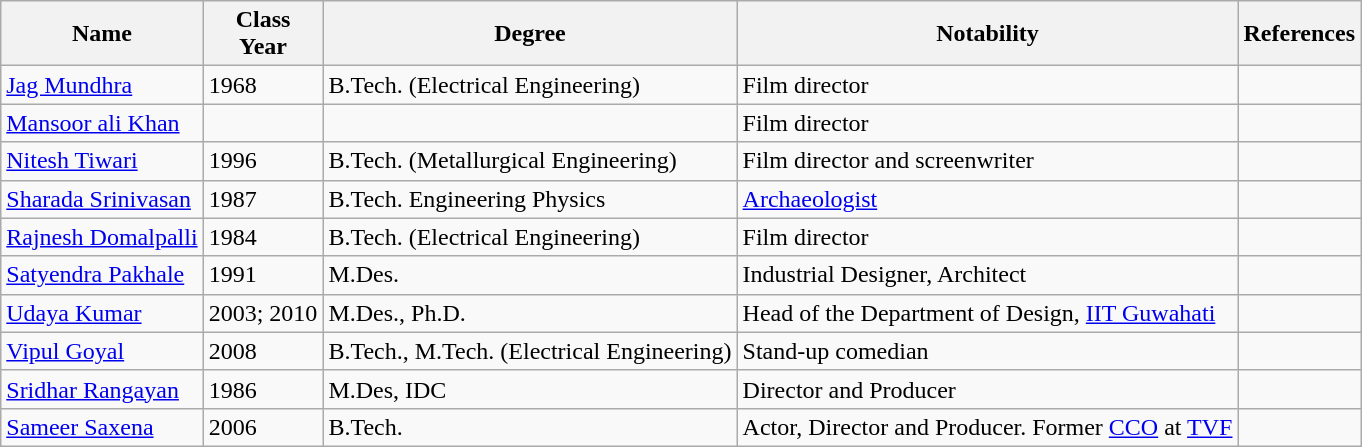<table class="wikitable sortable">
<tr>
<th>Name</th>
<th>Class<br>Year</th>
<th>Degree</th>
<th class="unsortable">Notability</th>
<th class="unsortable">References</th>
</tr>
<tr>
<td><a href='#'>Jag Mundhra</a></td>
<td>1968</td>
<td>B.Tech. (Electrical Engineering)</td>
<td>Film director</td>
<td></td>
</tr>
<tr>
<td><a href='#'>Mansoor ali Khan</a></td>
<td></td>
<td></td>
<td>Film director</td>
<td></td>
</tr>
<tr>
<td><a href='#'>Nitesh Tiwari</a></td>
<td>1996</td>
<td>B.Tech. (Metallurgical Engineering)</td>
<td>Film director and screenwriter</td>
<td></td>
</tr>
<tr>
<td><a href='#'>Sharada Srinivasan</a></td>
<td>1987</td>
<td>B.Tech. Engineering Physics</td>
<td><a href='#'>Archaeologist</a></td>
<td></td>
</tr>
<tr>
<td><a href='#'>Rajnesh Domalpalli</a></td>
<td>1984</td>
<td>B.Tech. (Electrical Engineering)</td>
<td>Film director</td>
<td></td>
</tr>
<tr>
<td><a href='#'>Satyendra Pakhale</a></td>
<td>1991</td>
<td>M.Des.</td>
<td>Industrial Designer, Architect</td>
<td></td>
</tr>
<tr>
<td><a href='#'>Udaya Kumar</a></td>
<td>2003; 2010</td>
<td>M.Des., Ph.D.</td>
<td>Head of the Department of Design, <a href='#'>IIT Guwahati</a></td>
<td></td>
</tr>
<tr>
<td><a href='#'>Vipul Goyal</a></td>
<td>2008</td>
<td>B.Tech., M.Tech. (Electrical Engineering)</td>
<td>Stand-up comedian</td>
<td></td>
</tr>
<tr>
<td><a href='#'>Sridhar Rangayan</a></td>
<td>1986</td>
<td>M.Des, IDC</td>
<td>Director and Producer</td>
<td></td>
</tr>
<tr>
<td><a href='#'>Sameer Saxena</a></td>
<td>2006</td>
<td>B.Tech.</td>
<td>Actor, Director and Producer. Former <a href='#'>CCO</a> at <a href='#'>TVF</a></td>
<td></td>
</tr>
</table>
